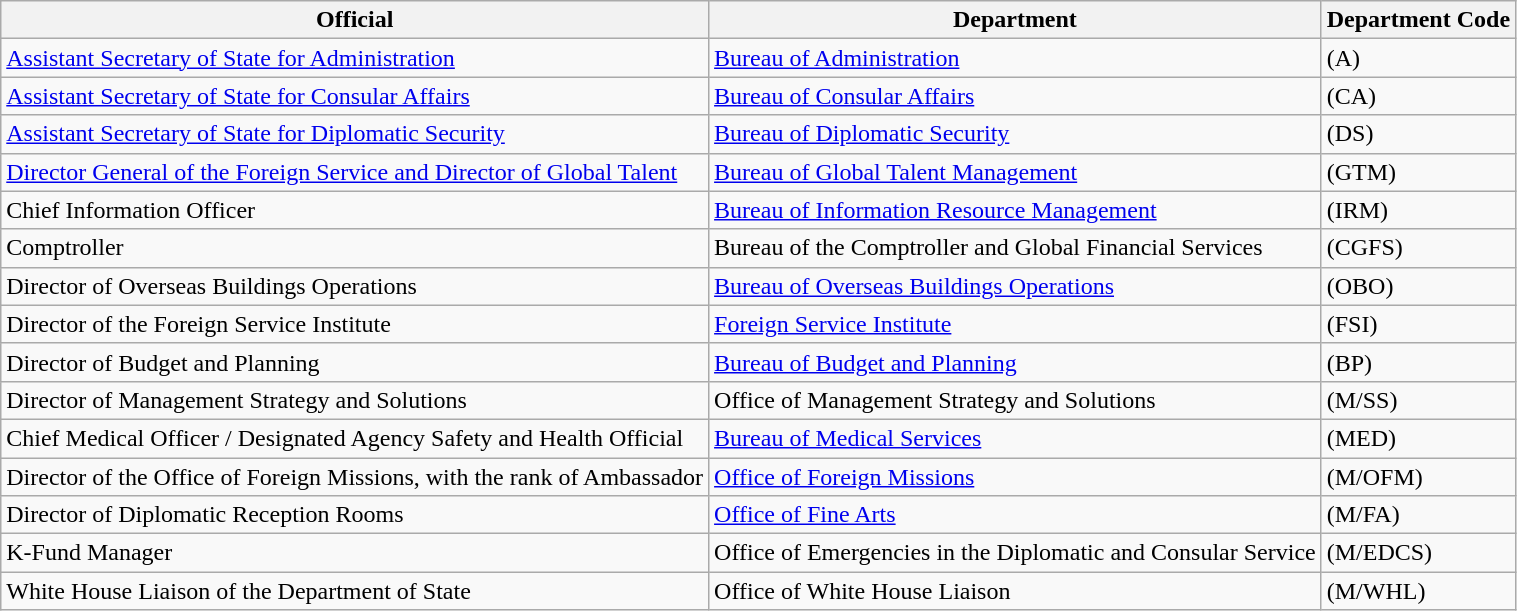<table class="wikitable">
<tr>
<th>Official</th>
<th>Department</th>
<th>Department Code</th>
</tr>
<tr>
<td><a href='#'>Assistant Secretary of State for Administration</a></td>
<td><a href='#'>Bureau of Administration</a></td>
<td>(A)</td>
</tr>
<tr>
<td><a href='#'>Assistant Secretary of State for Consular Affairs</a></td>
<td><a href='#'>Bureau of Consular Affairs</a></td>
<td>(CA)</td>
</tr>
<tr>
<td><a href='#'>Assistant Secretary of State for Diplomatic Security</a></td>
<td><a href='#'>Bureau of Diplomatic Security</a></td>
<td>(DS)</td>
</tr>
<tr>
<td><a href='#'>Director General of the Foreign Service and Director of Global Talent</a></td>
<td><a href='#'>Bureau of Global Talent Management</a></td>
<td>(GTM)</td>
</tr>
<tr>
<td>Chief Information Officer</td>
<td><a href='#'>Bureau of Information Resource Management</a></td>
<td>(IRM)</td>
</tr>
<tr>
<td>Comptroller</td>
<td>Bureau of the Comptroller and Global Financial Services</td>
<td>(CGFS)</td>
</tr>
<tr>
<td>Director of Overseas Buildings Operations</td>
<td><a href='#'>Bureau of Overseas Buildings Operations</a></td>
<td>(OBO)</td>
</tr>
<tr>
<td>Director of the Foreign Service Institute</td>
<td><a href='#'>Foreign Service Institute</a></td>
<td>(FSI)</td>
</tr>
<tr>
<td>Director of Budget and Planning</td>
<td><a href='#'>Bureau of Budget and Planning</a></td>
<td>(BP)</td>
</tr>
<tr>
<td>Director of Management Strategy and Solutions</td>
<td>Office of Management Strategy and Solutions</td>
<td>(M/SS)</td>
</tr>
<tr>
<td>Chief Medical Officer / Designated Agency Safety and Health Official</td>
<td><a href='#'>Bureau of Medical Services</a></td>
<td>(MED)</td>
</tr>
<tr>
<td>Director of the Office of Foreign Missions, with the rank of Ambassador</td>
<td><a href='#'>Office of Foreign Missions</a></td>
<td>(M/OFM)</td>
</tr>
<tr>
<td>Director of Diplomatic Reception Rooms</td>
<td><a href='#'>Office of Fine Arts</a></td>
<td>(M/FA)</td>
</tr>
<tr>
<td>K-Fund Manager</td>
<td>Office of Emergencies in the Diplomatic and Consular Service</td>
<td>(M/EDCS)</td>
</tr>
<tr>
<td>White House Liaison of the Department of State</td>
<td>Office of White House Liaison</td>
<td>(M/WHL)</td>
</tr>
</table>
